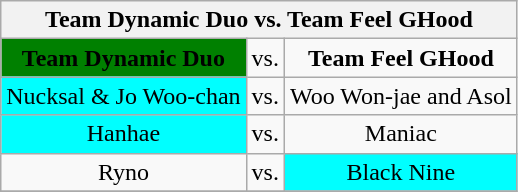<table class="wikitable" border="2" style="text-align:center">
<tr>
<th colspan="3">Team Dynamic Duo vs. Team Feel GHood</th>
</tr>
<tr>
<td style="background:green"><strong>Team Dynamic Duo</strong></td>
<td>vs.</td>
<td><strong>Team Feel GHood</strong></td>
</tr>
<tr>
<td style="background:aqua">Nucksal & Jo Woo-chan</td>
<td>vs.</td>
<td>Woo Won-jae and <span> Asol</span></td>
</tr>
<tr>
<td style="background:aqua">Hanhae</td>
<td>vs.</td>
<td>Maniac</td>
</tr>
<tr>
<td>Ryno</td>
<td>vs.</td>
<td style="background:aqua">Black Nine</td>
</tr>
<tr>
</tr>
</table>
